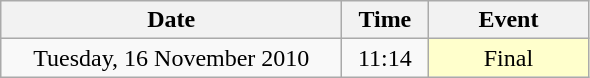<table class = "wikitable" style="text-align:center;">
<tr>
<th width=220>Date</th>
<th width=50>Time</th>
<th width=100>Event</th>
</tr>
<tr>
<td>Tuesday, 16 November 2010</td>
<td>11:14</td>
<td bgcolor=ffffcc>Final</td>
</tr>
</table>
